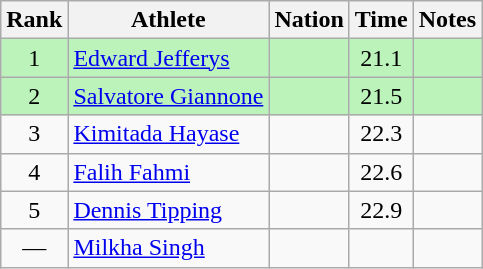<table class="wikitable sortable" style="text-align:center">
<tr>
<th>Rank</th>
<th>Athlete</th>
<th>Nation</th>
<th>Time</th>
<th>Notes</th>
</tr>
<tr bgcolor=bbf3bb>
<td>1</td>
<td align=left><a href='#'>Edward Jefferys</a></td>
<td align=left></td>
<td>21.1</td>
<td></td>
</tr>
<tr bgcolor=bbf3bb>
<td>2</td>
<td align=left><a href='#'>Salvatore Giannone</a></td>
<td align=left></td>
<td>21.5</td>
<td></td>
</tr>
<tr>
<td>3</td>
<td align=left><a href='#'>Kimitada Hayase</a></td>
<td align=left></td>
<td>22.3</td>
<td></td>
</tr>
<tr>
<td>4</td>
<td align=left><a href='#'>Falih Fahmi</a></td>
<td align=left></td>
<td>22.6</td>
<td></td>
</tr>
<tr>
<td>5</td>
<td align=left><a href='#'>Dennis Tipping</a></td>
<td align=left></td>
<td>22.9</td>
<td></td>
</tr>
<tr>
<td data-sort-value=6>—</td>
<td align=left><a href='#'>Milkha Singh</a></td>
<td align=left></td>
<td data-sort-value=99.9></td>
<td></td>
</tr>
</table>
